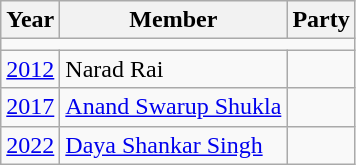<table class="wikitable">
<tr>
<th>Year</th>
<th>Member</th>
<th colspan="2">Party</th>
</tr>
<tr>
<td colspan="4"></td>
</tr>
<tr>
<td><a href='#'>2012</a></td>
<td>Narad Rai</td>
<td></td>
</tr>
<tr>
<td><a href='#'>2017</a></td>
<td><a href='#'>Anand Swarup Shukla</a></td>
<td></td>
</tr>
<tr>
<td><a href='#'>2022</a></td>
<td><a href='#'>Daya Shankar Singh</a></td>
</tr>
</table>
